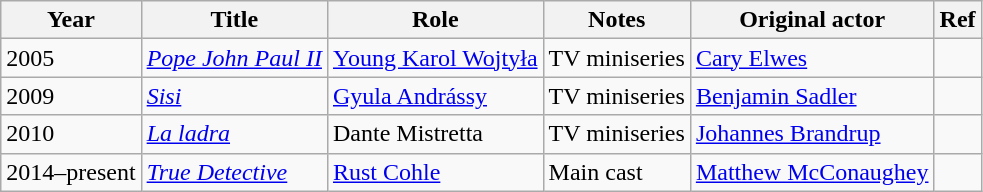<table class="wikitable plainrowheaders sortable">
<tr>
<th scope="col">Year</th>
<th scope="col">Title</th>
<th scope="col">Role</th>
<th scope="col">Notes</th>
<th scope="col">Original actor</th>
<th scope="col" class="unsortable">Ref</th>
</tr>
<tr>
<td>2005</td>
<td><em><a href='#'>Pope John Paul II</a></em></td>
<td><a href='#'>Young Karol Wojtyła</a></td>
<td>TV miniseries</td>
<td><a href='#'>Cary Elwes</a></td>
<td></td>
</tr>
<tr>
<td>2009</td>
<td><em><a href='#'>Sisi</a></em></td>
<td><a href='#'>Gyula Andrássy</a></td>
<td>TV miniseries</td>
<td><a href='#'>Benjamin Sadler</a></td>
<td></td>
</tr>
<tr>
<td>2010</td>
<td><em><a href='#'>La ladra</a></em></td>
<td>Dante Mistretta</td>
<td>TV miniseries</td>
<td><a href='#'>Johannes Brandrup</a></td>
<td></td>
</tr>
<tr>
<td>2014–present</td>
<td><em><a href='#'>True Detective</a></em></td>
<td><a href='#'>Rust Cohle</a></td>
<td>Main cast</td>
<td><a href='#'>Matthew McConaughey</a></td>
<td></td>
</tr>
</table>
